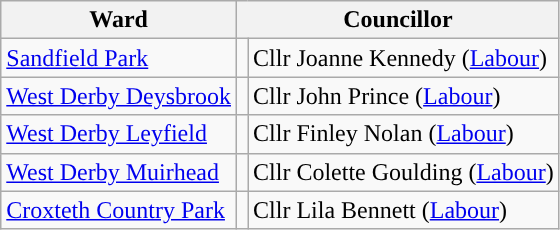<table class="wikitable">
<tr>
<th>Ward</th>
<th colspan="2">Councillor</th>
</tr>
<tr>
<td><a href='#'>Sandfield Park</a></td>
<td style="background-color: "></td>
<td>Cllr Joanne Kennedy (<a href='#'>Labour</a>)</td>
</tr>
<tr>
<td><a href='#'>West Derby Deysbrook</a></td>
<td style="background-color: "></td>
<td>Cllr John Prince (<a href='#'>Labour</a>)</td>
</tr>
<tr>
<td><a href='#'>West Derby Leyfield</a></td>
<td style="background-color: "></td>
<td>Cllr Finley Nolan (<a href='#'>Labour</a>)</td>
</tr>
<tr>
<td><a href='#'>West Derby Muirhead</a></td>
<td style="background-color: "></td>
<td>Cllr Colette Goulding (<a href='#'>Labour</a>)</td>
</tr>
<tr>
<td><a href='#'>Croxteth Country Park</a></td>
<td style="background-color: "></td>
<td>Cllr Lila Bennett (<a href='#'>Labour</a>)</td>
</tr>
</table>
